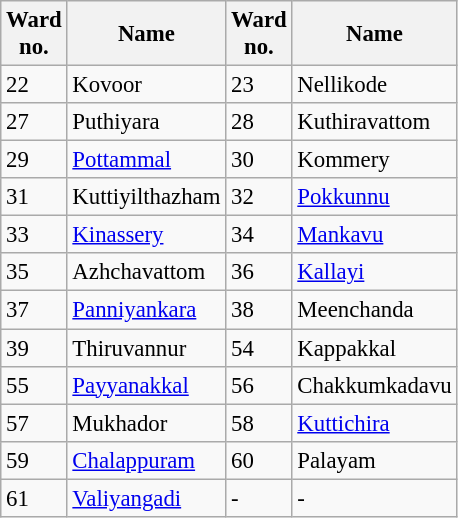<table class="wikitable sortable" style="font-size: 95%;">
<tr>
<th width="20px">Ward no.</th>
<th width="75px">Name</th>
<th width="20px">Ward no.</th>
<th width="75px">Name</th>
</tr>
<tr>
<td>22</td>
<td>Kovoor</td>
<td>23</td>
<td>Nellikode</td>
</tr>
<tr>
<td>27</td>
<td>Puthiyara</td>
<td>28</td>
<td>Kuthiravattom</td>
</tr>
<tr>
<td>29</td>
<td><a href='#'>Pottammal</a></td>
<td>30</td>
<td>Kommery</td>
</tr>
<tr>
<td>31</td>
<td>Kuttiyilthazham</td>
<td>32</td>
<td><a href='#'>Pokkunnu</a></td>
</tr>
<tr>
<td>33</td>
<td><a href='#'>Kinassery</a></td>
<td>34</td>
<td><a href='#'>Mankavu</a></td>
</tr>
<tr>
<td>35</td>
<td>Azhchavattom</td>
<td>36</td>
<td><a href='#'>Kallayi</a></td>
</tr>
<tr>
<td>37</td>
<td><a href='#'>Panniyankara</a></td>
<td>38</td>
<td>Meenchanda</td>
</tr>
<tr>
<td>39</td>
<td>Thiruvannur</td>
<td>54</td>
<td>Kappakkal</td>
</tr>
<tr>
<td>55</td>
<td><a href='#'>Payyanakkal</a></td>
<td>56</td>
<td>Chakkumkadavu</td>
</tr>
<tr>
<td>57</td>
<td>Mukhador</td>
<td>58</td>
<td><a href='#'>Kuttichira</a></td>
</tr>
<tr>
<td>59</td>
<td><a href='#'>Chalappuram</a></td>
<td>60</td>
<td>Palayam</td>
</tr>
<tr>
<td>61</td>
<td><a href='#'>Valiyangadi</a></td>
<td>-</td>
<td>-</td>
</tr>
</table>
